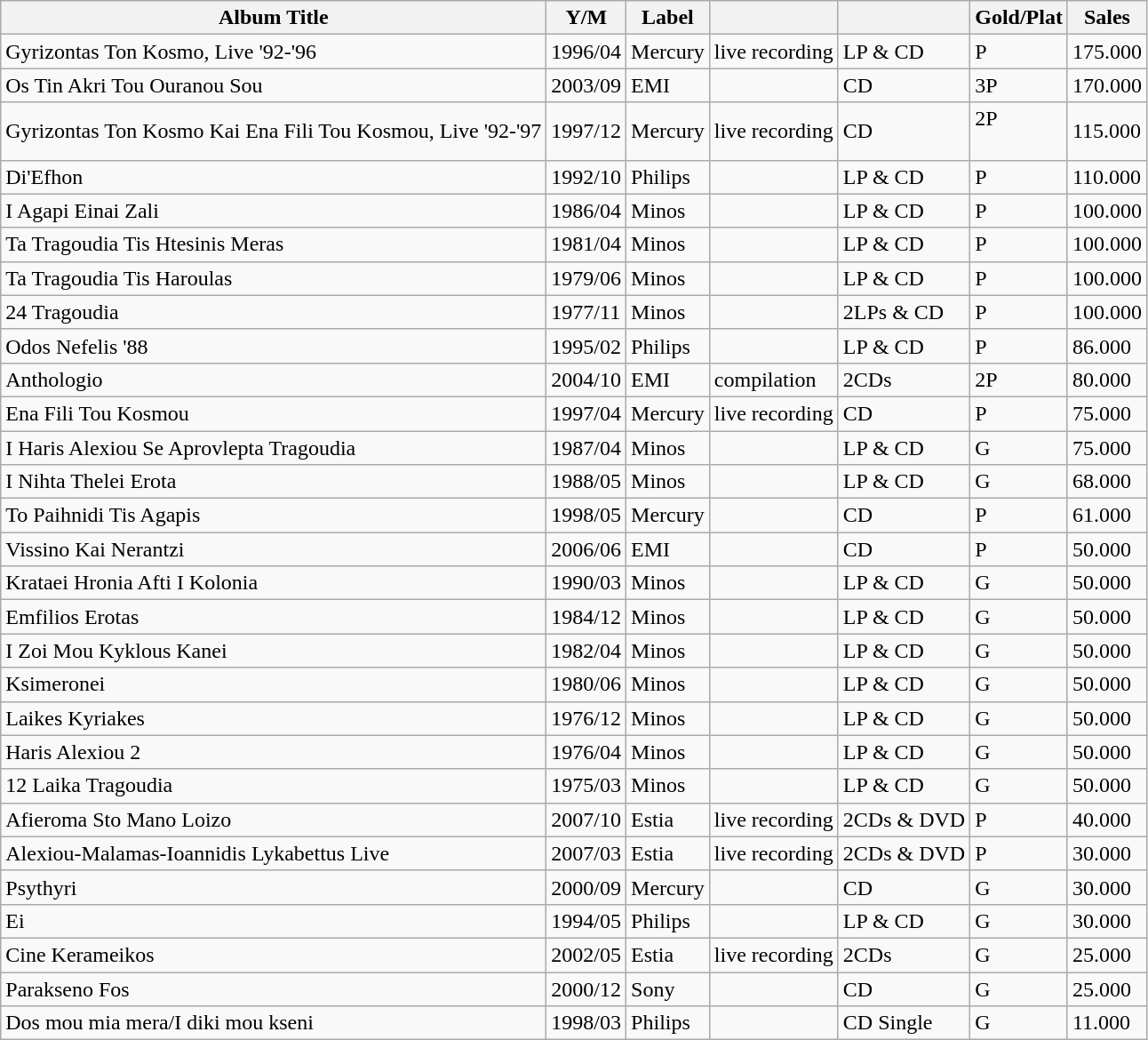<table class="wikitable">
<tr ">
<th>Album Title</th>
<th>Y/Μ</th>
<th>Label</th>
<th></th>
<th></th>
<th>Gold/Plat</th>
<th>Sales</th>
</tr>
<tr>
<td>Gyrizontas Ton Kosmo, Live '92-'96</td>
<td><div>1996/04</div></td>
<td><div>Mercury</div></td>
<td><div>live recording</div></td>
<td><div>LP & CD</div></td>
<td><div>P</div></td>
<td><div>175.000</div></td>
</tr>
<tr>
<td>Os Tin Akri Tou Ouranou Sou</td>
<td><div>2003/09</div></td>
<td><div>EMI</div></td>
<td></td>
<td><div>CD</div></td>
<td><div>3P</div></td>
<td><div>170.000</div></td>
</tr>
<tr>
<td>Gyrizontas Ton Kosmo Kai Ena Fili Tou Kosmou, Live '92-'97</td>
<td><div>1997/12</div></td>
<td><div>Mercury</div></td>
<td><div>live recording</div></td>
<td><div>CD</div></td>
<td><div>2P<br><br></div></td>
<td><div>115.000</div></td>
</tr>
<tr>
<td>Di'Efhon</td>
<td><div>1992/10</div></td>
<td><div>Philips</div></td>
<td></td>
<td><div>LP & CD</div></td>
<td><div>P</div></td>
<td><div>110.000</div></td>
</tr>
<tr>
<td>I Agapi Einai Zali</td>
<td><div>1986/04</div></td>
<td><div>Minos</div></td>
<td></td>
<td><div>LP & CD</div></td>
<td><div>P</div></td>
<td><div>100.000</div></td>
</tr>
<tr>
<td>Ta Tragoudia Tis Htesinis Meras</td>
<td><div>1981/04</div></td>
<td><div>Minos</div></td>
<td></td>
<td><div>LP & CD</div></td>
<td><div>P</div></td>
<td><div>100.000</div></td>
</tr>
<tr>
<td>Ta Tragoudia Tis Haroulas</td>
<td><div>1979/06</div></td>
<td><div>Minos</div></td>
<td></td>
<td><div>LP & CD</div></td>
<td><div>P</div></td>
<td><div>100.000</div></td>
</tr>
<tr>
<td>24 Tragoudia</td>
<td><div>1977/11</div></td>
<td><div>Minos</div></td>
<td></td>
<td><div>2LPs & CD</div></td>
<td><div>P</div></td>
<td><div>100.000</div></td>
</tr>
<tr>
<td>Odos Nefelis '88</td>
<td><div>1995/02</div></td>
<td><div>Philips</div></td>
<td></td>
<td><div>LP & CD</div></td>
<td><div>P</div></td>
<td><div>86.000</div></td>
</tr>
<tr>
<td>Anthologio</td>
<td><div>2004/10</div></td>
<td><div>EMI</div></td>
<td><div>compilation</div></td>
<td><div>2CDs</div></td>
<td><div>2P</div></td>
<td><div>80.000</div></td>
</tr>
<tr>
<td>Ena Fili Tou Kosmou</td>
<td><div>1997/04</div></td>
<td><div>Mercury</div></td>
<td><div>live recording</div></td>
<td><div>CD</div></td>
<td><div>P</div></td>
<td><div>75.000</div></td>
</tr>
<tr>
<td>I Haris Alexiou Se Aprovlepta Tragoudia</td>
<td><div>1987/04</div></td>
<td><div>Minos</div></td>
<td></td>
<td><div>LP & CD</div></td>
<td><div>G</div></td>
<td><div>75.000</div></td>
</tr>
<tr>
<td>I Nihta Thelei Erota</td>
<td><div>1988/05</div></td>
<td><div>Minos</div></td>
<td></td>
<td><div>LP & CD</div></td>
<td><div>G</div></td>
<td><div>68.000</div></td>
</tr>
<tr>
<td>To Paihnidi Tis Agapis</td>
<td><div>1998/05</div></td>
<td><div>Mercury</div></td>
<td></td>
<td><div>CD</div></td>
<td><div>P</div></td>
<td><div>61.000</div></td>
</tr>
<tr>
<td>Vissino Kai Nerantzi</td>
<td><div>2006/06</div></td>
<td><div>EMI</div></td>
<td></td>
<td><div>CD</div></td>
<td><div>P</div></td>
<td><div>50.000</div></td>
</tr>
<tr>
<td>Krataei Hronia Afti I Kolonia</td>
<td><div>1990/03</div></td>
<td><div>Minos</div></td>
<td></td>
<td><div>LP & CD</div></td>
<td><div>G</div></td>
<td><div>50.000</div></td>
</tr>
<tr>
<td>Emfilios Erotas</td>
<td><div>1984/12</div></td>
<td><div>Minos</div></td>
<td></td>
<td><div>LP & CD</div></td>
<td><div>G</div></td>
<td><div>50.000</div></td>
</tr>
<tr>
<td>I Zoi Mou Kyklous Kanei</td>
<td><div>1982/04</div></td>
<td><div>Minos</div></td>
<td></td>
<td><div>LP & CD</div></td>
<td><div>G</div></td>
<td><div>50.000</div></td>
</tr>
<tr>
<td>Ksimeronei</td>
<td><div>1980/06</div></td>
<td><div>Minos</div></td>
<td></td>
<td><div>LP & CD</div></td>
<td><div>G</div></td>
<td><div>50.000</div></td>
</tr>
<tr>
<td>Laikes Kyriakes</td>
<td><div>1976/12</div></td>
<td><div>Minos</div></td>
<td></td>
<td><div>LP & CD</div></td>
<td><div>G</div></td>
<td><div>50.000</div></td>
</tr>
<tr>
<td>Haris Alexiou 2</td>
<td><div>1976/04</div></td>
<td><div>Minos</div></td>
<td></td>
<td><div>LP & CD</div></td>
<td><div>G</div></td>
<td><div>50.000</div></td>
</tr>
<tr>
<td>12 Laika Tragoudia</td>
<td><div>1975/03</div></td>
<td><div>Minos</div></td>
<td></td>
<td><div>LP & CD</div></td>
<td><div>G</div></td>
<td><div>50.000</div></td>
</tr>
<tr>
<td>Afieroma Sto Mano Loizo</td>
<td><div>2007/10</div></td>
<td><div>Estia</div></td>
<td><div>live recording</div></td>
<td><div>2CDs & DVD</div></td>
<td><div>P</div></td>
<td><div>40.000</div></td>
</tr>
<tr>
<td>Alexiou-Malamas-Ioannidis Lykabettus Live</td>
<td><div>2007/03</div></td>
<td><div>Estia</div></td>
<td><div>live recording</div></td>
<td><div>2CDs & DVD</div></td>
<td><div>P</div></td>
<td><div>30.000</div></td>
</tr>
<tr>
<td>Psythyri</td>
<td><div>2000/09</div></td>
<td><div>Mercury</div></td>
<td></td>
<td><div>CD</div></td>
<td><div>G</div></td>
<td><div>30.000</div></td>
</tr>
<tr>
<td>Ei</td>
<td><div>1994/05</div></td>
<td><div>Philips</div></td>
<td></td>
<td><div>LP & CD</div></td>
<td><div>G</div></td>
<td><div>30.000</div></td>
</tr>
<tr>
<td>Cine Kerameikos</td>
<td><div>2002/05</div></td>
<td><div>Estia</div></td>
<td><div>live recording</div></td>
<td><div>2CDs</div></td>
<td><div>G</div></td>
<td><div>25.000</div></td>
</tr>
<tr>
<td>Parakseno Fos</td>
<td><div>2000/12</div></td>
<td><div>Sony</div></td>
<td></td>
<td><div>CD</div></td>
<td><div>G</div></td>
<td><div>25.000</div></td>
</tr>
<tr>
<td>Dos mou mia mera/I diki mou kseni</td>
<td><div>1998/03</div></td>
<td><div>Philips</div></td>
<td></td>
<td><div>CD Single</div></td>
<td><div>G</div></td>
<td><div>11.000</div></td>
</tr>
</table>
